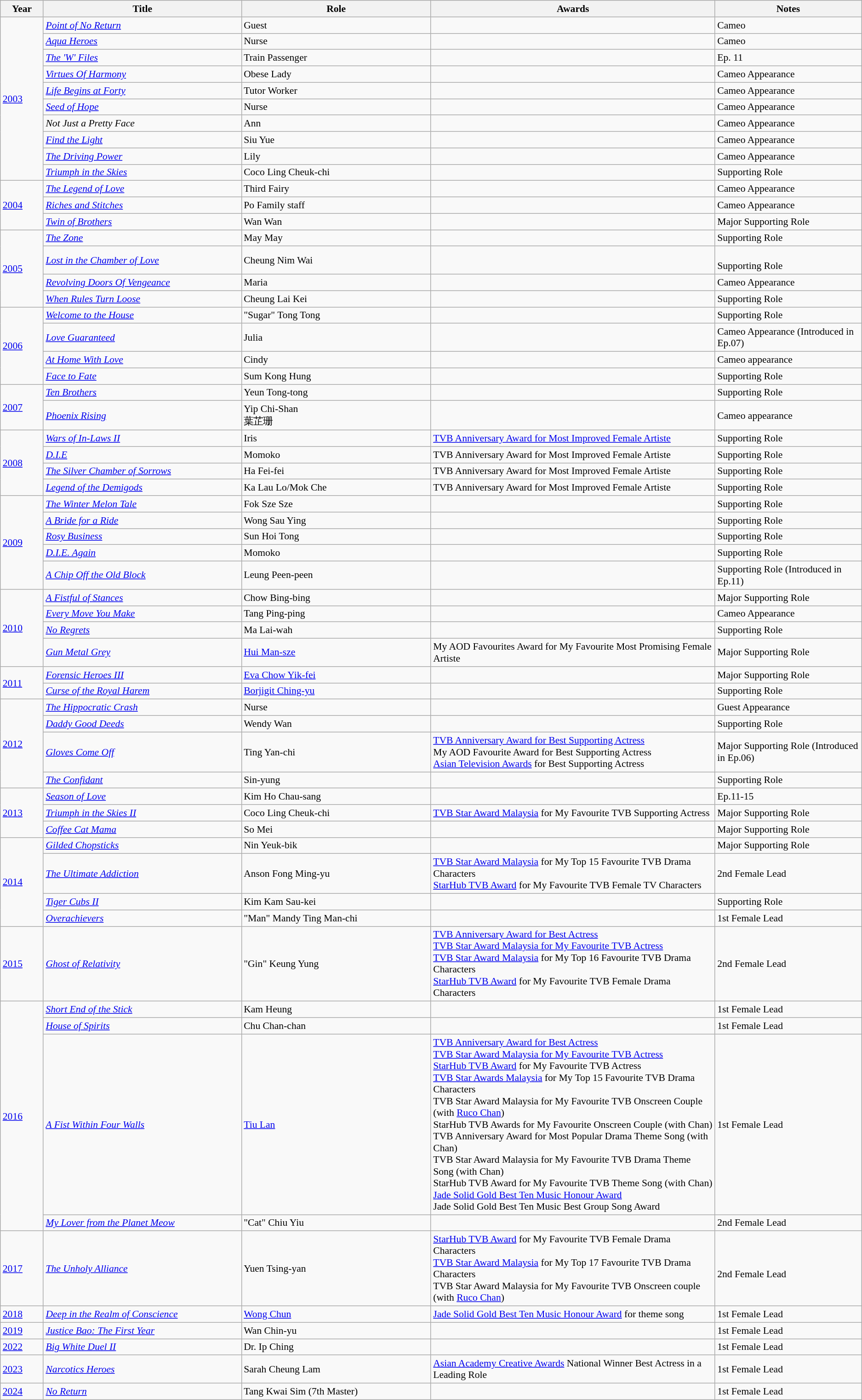<table class="wikitable" style="font-size: 90%;">
<tr>
<th scope="col" width="5%">Year</th>
<th scope="col" width="23%">Title</th>
<th scope="col" width="22%">Role</th>
<th scope="col" width="33%">Awards</th>
<th scope="col" width="17%">Notes</th>
</tr>
<tr>
<td rowspan="10"><a href='#'>2003</a></td>
<td><em><a href='#'>Point of No Return</a></em></td>
<td>Guest</td>
<td></td>
<td>Cameo</td>
</tr>
<tr>
<td><em><a href='#'>Aqua Heroes</a></em></td>
<td>Nurse</td>
<td></td>
<td>Cameo</td>
</tr>
<tr>
<td><em><a href='#'>The 'W' Files</a></em></td>
<td>Train Passenger</td>
<td></td>
<td>Ep. 11</td>
</tr>
<tr>
<td><em><a href='#'>Virtues Of Harmony</a></em></td>
<td>Obese Lady</td>
<td></td>
<td>Cameo Appearance</td>
</tr>
<tr>
<td><em><a href='#'>Life Begins at Forty</a></em></td>
<td>Tutor Worker</td>
<td></td>
<td>Cameo Appearance</td>
</tr>
<tr>
<td><em><a href='#'>Seed of Hope</a></em></td>
<td>Nurse</td>
<td></td>
<td>Cameo Appearance</td>
</tr>
<tr>
<td><em>Not Just a Pretty Face</em></td>
<td>Ann</td>
<td></td>
<td>Cameo Appearance</td>
</tr>
<tr>
<td><em><a href='#'>Find the Light</a></em></td>
<td>Siu Yue</td>
<td></td>
<td>Cameo Appearance</td>
</tr>
<tr>
<td><em><a href='#'>The Driving Power</a></em></td>
<td>Lily</td>
<td></td>
<td>Cameo Appearance</td>
</tr>
<tr>
<td><em><a href='#'>Triumph in the Skies</a></em></td>
<td>Coco Ling Cheuk-chi</td>
<td></td>
<td>Supporting Role</td>
</tr>
<tr>
<td rowspan="3"><a href='#'>2004</a></td>
<td><em><a href='#'>The Legend of Love</a></em></td>
<td>Third Fairy</td>
<td></td>
<td>Cameo Appearance</td>
</tr>
<tr>
<td><em><a href='#'>Riches and Stitches</a></em></td>
<td>Po Family staff</td>
<td></td>
<td>Cameo Appearance</td>
</tr>
<tr>
<td><em><a href='#'>Twin of Brothers</a></em></td>
<td>Wan Wan</td>
<td></td>
<td>Major Supporting Role</td>
</tr>
<tr>
<td rowspan="4"><a href='#'>2005</a></td>
<td><em><a href='#'>The Zone</a></em></td>
<td>May May</td>
<td></td>
<td>Supporting Role</td>
</tr>
<tr>
<td><em><a href='#'>Lost in the Chamber of Love</a></em></td>
<td>Cheung Nim Wai</td>
<td></td>
<td><br>Supporting Role</td>
</tr>
<tr>
<td><em><a href='#'>Revolving Doors Of Vengeance</a></em></td>
<td>Maria</td>
<td></td>
<td>Cameo Appearance</td>
</tr>
<tr>
<td><em><a href='#'>When Rules Turn Loose</a></em></td>
<td>Cheung Lai Kei</td>
<td></td>
<td>Supporting Role</td>
</tr>
<tr>
<td rowspan="4"><a href='#'>2006</a></td>
<td><em><a href='#'>Welcome to the House</a></em></td>
<td>"Sugar" Tong Tong</td>
<td></td>
<td>Supporting Role</td>
</tr>
<tr>
<td><em><a href='#'>Love Guaranteed</a></em></td>
<td>Julia</td>
<td></td>
<td>Cameo Appearance (Introduced in Ep.07)</td>
</tr>
<tr>
<td><em><a href='#'>At Home With Love</a></em></td>
<td>Cindy</td>
<td></td>
<td>Cameo appearance</td>
</tr>
<tr>
<td><em><a href='#'>Face to Fate</a></em></td>
<td>Sum Kong Hung</td>
<td></td>
<td>Supporting Role</td>
</tr>
<tr>
<td rowspan="2"><a href='#'>2007</a></td>
<td><em><a href='#'>Ten Brothers</a></em></td>
<td>Yeun Tong-tong</td>
<td></td>
<td>Supporting Role</td>
</tr>
<tr>
<td><em><a href='#'>Phoenix Rising</a></em></td>
<td>Yip Chi-Shan<br>葉芷珊</td>
<td></td>
<td>Cameo appearance</td>
</tr>
<tr>
<td rowspan="4"><a href='#'>2008</a></td>
<td><em><a href='#'>Wars of In-Laws II</a></em></td>
<td>Iris</td>
<td><a href='#'>TVB Anniversary Award for Most Improved Female Artiste</a></td>
<td>Supporting Role</td>
</tr>
<tr>
<td><em><a href='#'>D.I.E</a></em></td>
<td>Momoko</td>
<td>TVB Anniversary Award for Most Improved Female Artiste</td>
<td>Supporting Role</td>
</tr>
<tr>
<td><em><a href='#'>The Silver Chamber of Sorrows</a></em></td>
<td>Ha Fei-fei</td>
<td>TVB Anniversary Award for Most Improved Female Artiste</td>
<td>Supporting Role</td>
</tr>
<tr>
<td><em><a href='#'>Legend of the Demigods</a></em></td>
<td>Ka Lau Lo/Mok Che</td>
<td>TVB Anniversary Award for Most Improved Female Artiste</td>
<td>Supporting Role</td>
</tr>
<tr>
<td rowspan="5"><a href='#'>2009</a></td>
<td><em><a href='#'>The Winter Melon Tale</a></em></td>
<td>Fok Sze Sze</td>
<td></td>
<td>Supporting Role</td>
</tr>
<tr>
<td><em><a href='#'>A Bride for a Ride</a></em></td>
<td>Wong Sau Ying</td>
<td></td>
<td>Supporting Role</td>
</tr>
<tr>
<td><em><a href='#'>Rosy Business</a></em></td>
<td>Sun Hoi Tong</td>
<td></td>
<td>Supporting Role</td>
</tr>
<tr>
<td><em><a href='#'>D.I.E. Again</a></em></td>
<td>Momoko</td>
<td></td>
<td>Supporting Role</td>
</tr>
<tr>
<td><em><a href='#'>A Chip Off the Old Block</a></em></td>
<td>Leung Peen-peen</td>
<td></td>
<td>Supporting Role (Introduced in Ep.11)</td>
</tr>
<tr>
<td rowspan="4"><a href='#'>2010</a></td>
<td><em><a href='#'>A Fistful of Stances</a></em></td>
<td>Chow Bing-bing</td>
<td></td>
<td>Major Supporting Role</td>
</tr>
<tr>
<td><em><a href='#'>Every Move You Make</a></em></td>
<td>Tang Ping-ping</td>
<td></td>
<td>Cameo Appearance</td>
</tr>
<tr>
<td><em><a href='#'>No Regrets</a></em></td>
<td>Ma Lai-wah</td>
<td></td>
<td>Supporting Role</td>
</tr>
<tr>
<td><em><a href='#'>Gun Metal Grey</a></em></td>
<td><a href='#'>Hui Man-sze</a></td>
<td>My AOD Favourites Award for My Favourite Most Promising Female Artiste</td>
<td>Major Supporting Role</td>
</tr>
<tr>
<td rowspan="2"><a href='#'>2011</a></td>
<td><em><a href='#'>Forensic Heroes III</a></em></td>
<td><a href='#'>Eva Chow Yik-fei</a></td>
<td></td>
<td>Major Supporting Role</td>
</tr>
<tr>
<td><em><a href='#'>Curse of the Royal Harem</a></em></td>
<td><a href='#'>Borjigit Ching-yu</a></td>
<td></td>
<td>Supporting Role</td>
</tr>
<tr>
<td rowspan=4><a href='#'>2012</a></td>
<td><em><a href='#'>The Hippocratic Crash</a></em></td>
<td>Nurse</td>
<td></td>
<td>Guest Appearance</td>
</tr>
<tr>
<td><em><a href='#'>Daddy Good Deeds</a></em></td>
<td>Wendy Wan</td>
<td></td>
<td>Supporting Role</td>
</tr>
<tr>
<td><em><a href='#'>Gloves Come Off</a></em></td>
<td>Ting Yan-chi</td>
<td><a href='#'>TVB Anniversary Award for Best Supporting Actress</a> <br> My AOD Favourite Award for Best Supporting Actress <br> <a href='#'>Asian Television Awards</a> for Best Supporting Actress</td>
<td>Major Supporting Role (Introduced in Ep.06)</td>
</tr>
<tr>
<td><em><a href='#'>The Confidant</a></em></td>
<td>Sin-yung</td>
<td></td>
<td>Supporting Role</td>
</tr>
<tr>
<td rowspan=3><a href='#'>2013</a></td>
<td><em><a href='#'>Season of Love</a></em></td>
<td>Kim Ho Chau-sang</td>
<td></td>
<td>Ep.11-15</td>
</tr>
<tr>
<td><em><a href='#'>Triumph in the Skies II</a></em></td>
<td>Coco Ling Cheuk-chi</td>
<td><a href='#'>TVB Star Award Malaysia</a> for My Favourite TVB Supporting Actress</td>
<td>Major Supporting Role</td>
</tr>
<tr>
<td><em><a href='#'>Coffee Cat Mama</a></em></td>
<td>So Mei</td>
<td></td>
<td>Major Supporting Role</td>
</tr>
<tr>
<td rowspan=4><a href='#'>2014</a></td>
<td><em><a href='#'>Gilded Chopsticks</a></em></td>
<td>Nin Yeuk-bik</td>
<td></td>
<td>Major Supporting Role</td>
</tr>
<tr>
<td><em><a href='#'>The Ultimate Addiction</a></em></td>
<td>Anson Fong Ming-yu</td>
<td><a href='#'>TVB Star Award Malaysia</a> for My Top 15 Favourite TVB Drama Characters <br> <a href='#'>StarHub TVB Award</a> for My Favourite TVB Female TV Characters</td>
<td>2nd Female Lead</td>
</tr>
<tr>
<td><em><a href='#'>Tiger Cubs II</a></em></td>
<td>Kim Kam Sau-kei</td>
<td></td>
<td>Supporting Role</td>
</tr>
<tr>
<td><em><a href='#'>Overachievers</a></em></td>
<td>"Man" Mandy Ting Man-chi</td>
<td></td>
<td>1st Female Lead</td>
</tr>
<tr>
<td><a href='#'>2015</a></td>
<td><em><a href='#'>Ghost of Relativity</a></em></td>
<td>"Gin" Keung Yung</td>
<td><a href='#'>TVB Anniversary Award for Best Actress</a> <br> <a href='#'>TVB Star Award Malaysia for My Favourite TVB Actress</a> <br> <a href='#'>TVB Star Award Malaysia</a> for My Top 16 Favourite TVB Drama Characters <br> <a href='#'>StarHub TVB Award</a> for My Favourite TVB Female Drama Characters</td>
<td>2nd Female Lead</td>
</tr>
<tr>
<td rowspan=4><a href='#'>2016</a></td>
<td><em><a href='#'>Short End of the Stick</a></em></td>
<td>Kam Heung</td>
<td></td>
<td>1st Female Lead</td>
</tr>
<tr>
<td><em><a href='#'>House of Spirits</a></em></td>
<td>Chu Chan-chan</td>
<td></td>
<td>1st Female Lead</td>
</tr>
<tr>
<td><em><a href='#'>A Fist Within Four Walls</a></em></td>
<td><a href='#'>Tiu Lan</a></td>
<td><a href='#'>TVB Anniversary Award for Best Actress</a> <br> <a href='#'>TVB Star Award Malaysia for My Favourite TVB Actress</a> <br> <a href='#'>StarHub TVB Award</a> for My Favourite TVB Actress <br> <a href='#'>TVB Star Awards Malaysia</a> for My Top 15 Favourite TVB Drama Characters  <br>  TVB Star Award Malaysia for My Favourite TVB Onscreen Couple (with <a href='#'>Ruco Chan</a>) <br>  StarHub TVB Awards for My Favourite Onscreen Couple (with Chan) <br>  TVB Anniversary Award for Most Popular Drama Theme Song (with Chan) <br>  TVB Star Award Malaysia for My Favourite TVB Drama Theme Song (with Chan) <br>  StarHub TVB Award for My Favourite TVB Theme Song (with Chan) <br> <a href='#'>Jade Solid Gold Best Ten Music Honour Award</a> <br> Jade Solid Gold Best Ten Music Best Group Song Award</td>
<td>1st Female Lead</td>
</tr>
<tr>
<td><em><a href='#'>My Lover from the Planet Meow</a></em></td>
<td>"Cat" Chiu Yiu</td>
<td></td>
<td>2nd Female Lead</td>
</tr>
<tr>
<td><a href='#'>2017</a></td>
<td><em><a href='#'>The Unholy Alliance</a></em></td>
<td>Yuen Tsing-yan</td>
<td><a href='#'>StarHub TVB Award</a> for My Favourite TVB Female Drama Characters <br> <a href='#'>TVB Star Award Malaysia</a> for My Top 17 Favourite TVB Drama Characters <br> TVB Star Award Malaysia for My Favourite TVB Onscreen couple (with <a href='#'>Ruco Chan</a>)</td>
<td><br>2nd Female Lead</td>
</tr>
<tr>
<td><a href='#'>2018</a></td>
<td><em><a href='#'>Deep in the Realm of Conscience</a></em></td>
<td><a href='#'>Wong Chun</a></td>
<td><a href='#'>Jade Solid Gold Best Ten Music Honour Award</a> for theme song</td>
<td>1st Female Lead</td>
</tr>
<tr>
<td><a href='#'>2019</a></td>
<td><em><a href='#'>Justice Bao: The First Year</a></em></td>
<td>Wan Chin-yu</td>
<td></td>
<td>1st Female Lead</td>
</tr>
<tr>
<td><a href='#'>2022</a></td>
<td><em><a href='#'>Big White Duel II</a></em></td>
<td>Dr. Ip Ching</td>
<td></td>
<td>1st Female Lead</td>
</tr>
<tr>
<td><a href='#'>2023</a></td>
<td><em><a href='#'>Narcotics Heroes</a></em></td>
<td>Sarah Cheung Lam</td>
<td><a href='#'>Asian Academy Creative Awards</a> National Winner Best Actress in a Leading Role </td>
<td>1st Female Lead</td>
</tr>
<tr>
<td><a href='#'>2024</a></td>
<td><em><a href='#'>No Return</a></em></td>
<td>Tang Kwai Sim (7th Master)<br></td>
<td></td>
<td>1st Female Lead <br></td>
</tr>
</table>
